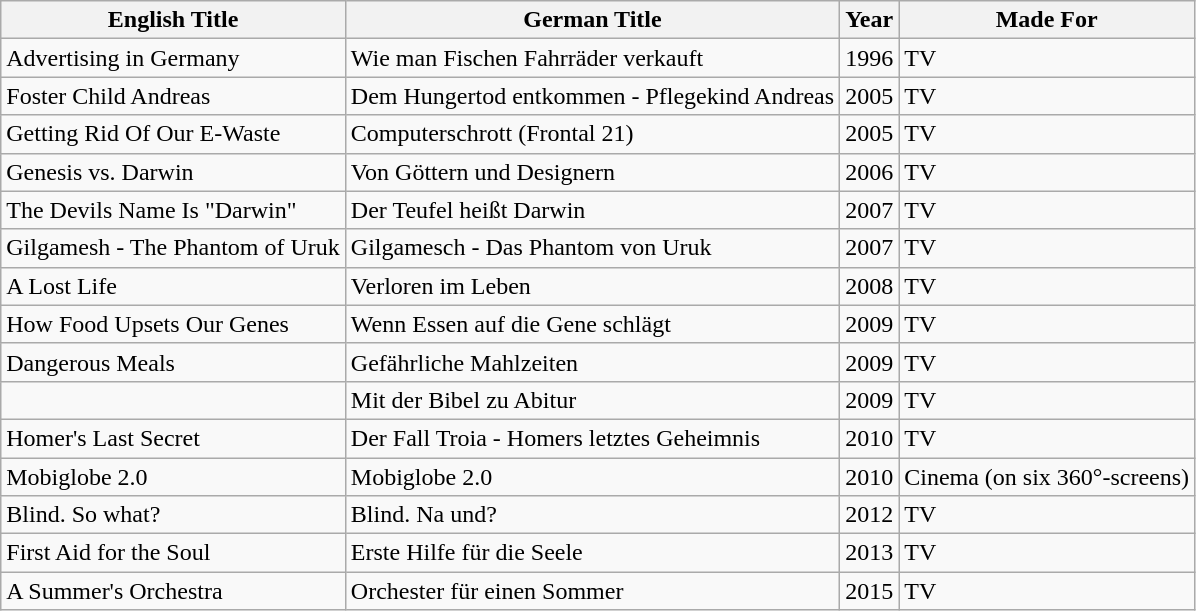<table class="wikitable">
<tr>
<th>English Title</th>
<th>German Title</th>
<th>Year</th>
<th>Made For</th>
</tr>
<tr>
<td>Advertising in Germany</td>
<td>Wie man Fischen Fahrräder verkauft</td>
<td>1996</td>
<td>TV</td>
</tr>
<tr>
<td>Foster Child Andreas</td>
<td>Dem Hungertod entkommen - Pflegekind Andreas</td>
<td>2005</td>
<td>TV</td>
</tr>
<tr>
<td>Getting Rid Of Our E-Waste</td>
<td>Computerschrott (Frontal 21)</td>
<td>2005</td>
<td>TV</td>
</tr>
<tr>
<td>Genesis vs. Darwin</td>
<td>Von Göttern und Designern</td>
<td>2006</td>
<td>TV</td>
</tr>
<tr>
<td>The Devils Name Is "Darwin"</td>
<td>Der Teufel heißt Darwin</td>
<td>2007</td>
<td>TV</td>
</tr>
<tr>
<td>Gilgamesh - The Phantom of Uruk</td>
<td>Gilgamesch - Das Phantom von Uruk</td>
<td>2007</td>
<td>TV</td>
</tr>
<tr>
<td>A Lost Life</td>
<td>Verloren im Leben</td>
<td>2008</td>
<td>TV</td>
</tr>
<tr>
<td>How Food Upsets Our Genes</td>
<td>Wenn Essen auf die Gene schlägt</td>
<td>2009</td>
<td>TV</td>
</tr>
<tr>
<td>Dangerous Meals</td>
<td>Gefährliche Mahlzeiten</td>
<td>2009</td>
<td>TV</td>
</tr>
<tr>
<td></td>
<td>Mit der Bibel zu Abitur</td>
<td>2009</td>
<td>TV</td>
</tr>
<tr>
<td>Homer's Last Secret</td>
<td>Der Fall Troia - Homers letztes Geheimnis</td>
<td>2010</td>
<td>TV</td>
</tr>
<tr>
<td>Mobiglobe 2.0</td>
<td>Mobiglobe 2.0</td>
<td>2010</td>
<td>Cinema (on six 360°-screens)</td>
</tr>
<tr>
<td>Blind. So what?</td>
<td>Blind. Na und?</td>
<td>2012</td>
<td>TV</td>
</tr>
<tr>
<td>First Aid for the Soul</td>
<td>Erste Hilfe für die Seele</td>
<td>2013</td>
<td>TV</td>
</tr>
<tr>
<td>A Summer's Orchestra</td>
<td>Orchester für einen Sommer</td>
<td>2015</td>
<td>TV</td>
</tr>
</table>
